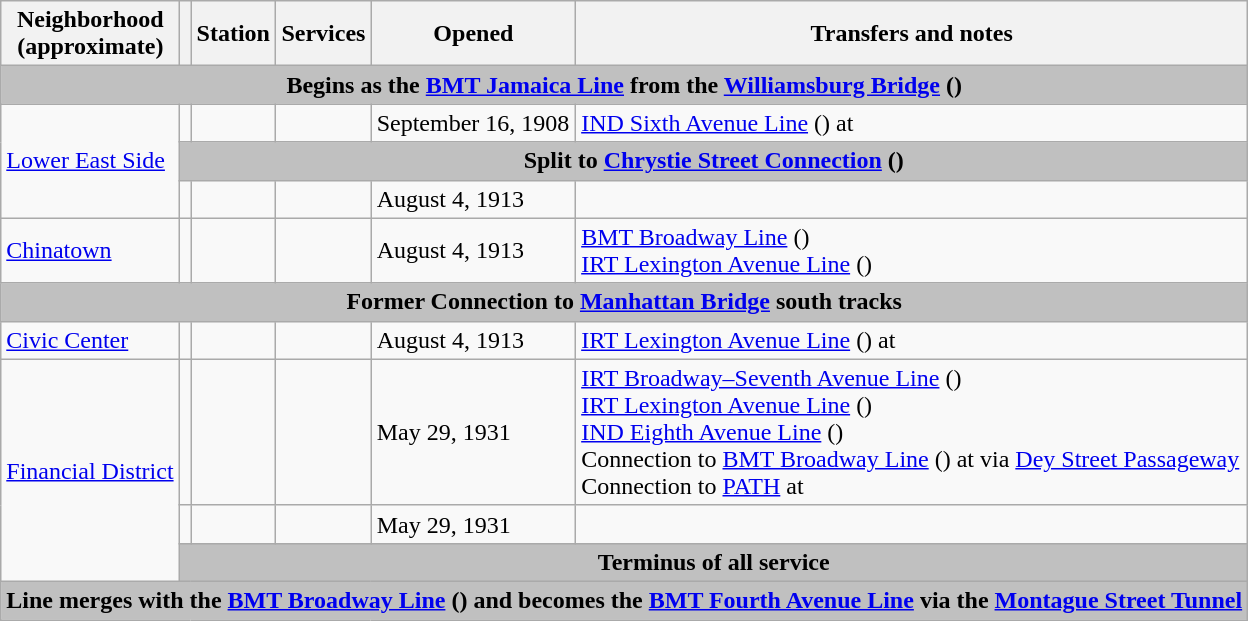<table class="wikitable">
<tr>
<th>Neighborhood<br>(approximate)</th>
<th></th>
<th>Station</th>
<th>Services</th>
<th>Opened</th>
<th>Transfers and notes</th>
</tr>
<tr>
<th colspan=6 style="background-color: silver;">Begins as the <a href='#'>BMT Jamaica Line</a> from the <a href='#'>Williamsburg Bridge</a> ()</th>
</tr>
<tr>
<td rowspan=3><a href='#'>Lower East Side</a></td>
<td></td>
<td></td>
<td></td>
<td>September 16, 1908</td>
<td><a href='#'>IND Sixth Avenue Line</a> () at </td>
</tr>
<tr>
<th colspan=5 style="background-color: silver;">Split to <a href='#'>Chrystie Street Connection</a> ()</th>
</tr>
<tr>
<td></td>
<td></td>
<td></td>
<td>August 4, 1913</td>
<td></td>
</tr>
<tr>
<td rowspan=1><a href='#'>Chinatown</a></td>
<td align=center></td>
<td></td>
<td></td>
<td>August 4, 1913</td>
<td><a href='#'>BMT Broadway Line</a> ()<br><a href='#'>IRT Lexington Avenue Line</a> ()</td>
</tr>
<tr>
<th colspan=6 style="background-color: silver;">Former Connection to <a href='#'>Manhattan Bridge</a> south tracks</th>
</tr>
<tr>
<td rowspan=1><a href='#'>Civic Center</a></td>
<td align=center></td>
<td></td>
<td></td>
<td>August 4, 1913</td>
<td><a href='#'>IRT Lexington Avenue Line</a> () at </td>
</tr>
<tr>
<td rowspan=3><a href='#'>Financial District</a></td>
<td align=center></td>
<td></td>
<td></td>
<td>May 29, 1931</td>
<td><a href='#'>IRT Broadway–Seventh Avenue Line</a> ()<br><a href='#'>IRT Lexington Avenue Line</a> ()<br><a href='#'>IND Eighth Avenue Line</a> ()<br>Connection to <a href='#'>BMT Broadway Line</a> () at  via <a href='#'>Dey Street Passageway</a><br>Connection to <a href='#'>PATH</a> at </td>
</tr>
<tr>
<td></td>
<td></td>
<td></td>
<td>May 29, 1931</td>
<td></td>
</tr>
<tr>
<th colspan=5 style="background-color: silver;">Terminus of all service</th>
</tr>
<tr>
<th colspan=6 style="background-color: silver;">Line merges with the <a href='#'>BMT Broadway Line</a> () and becomes the <a href='#'>BMT Fourth Avenue Line</a> via the <a href='#'>Montague Street Tunnel</a></th>
</tr>
</table>
